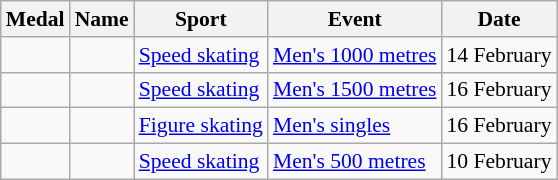<table class="wikitable sortable" style="font-size:90%">
<tr>
<th>Medal</th>
<th>Name</th>
<th>Sport</th>
<th>Event</th>
<th>Date</th>
</tr>
<tr>
<td></td>
<td></td>
<td><a href='#'>Speed skating</a></td>
<td><a href='#'>Men's 1000 metres</a></td>
<td>14 February</td>
</tr>
<tr>
<td></td>
<td></td>
<td><a href='#'>Speed skating</a></td>
<td><a href='#'>Men's 1500 metres</a></td>
<td>16 February</td>
</tr>
<tr>
<td></td>
<td></td>
<td><a href='#'>Figure skating</a></td>
<td><a href='#'>Men's singles</a></td>
<td>16 February</td>
</tr>
<tr>
<td></td>
<td></td>
<td><a href='#'>Speed skating</a></td>
<td><a href='#'>Men's 500 metres</a></td>
<td>10 February</td>
</tr>
</table>
